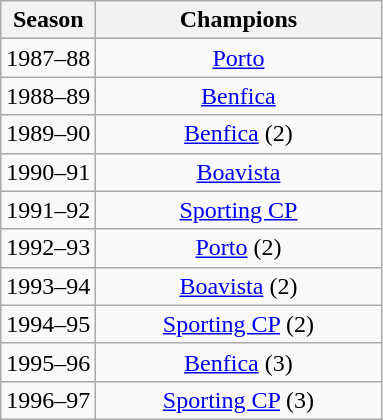<table class="wikitable" style="text-align:center;">
<tr>
<th width="25%">Season</th>
<th width="75%">Champions</th>
</tr>
<tr>
<td>1987–88</td>
<td><a href='#'>Porto</a></td>
</tr>
<tr>
<td>1988–89</td>
<td><a href='#'>Benfica</a></td>
</tr>
<tr>
<td>1989–90</td>
<td><a href='#'>Benfica</a> (2)</td>
</tr>
<tr>
<td>1990–91</td>
<td><a href='#'>Boavista</a></td>
</tr>
<tr>
<td>1991–92</td>
<td><a href='#'>Sporting CP</a></td>
</tr>
<tr>
<td>1992–93</td>
<td><a href='#'>Porto</a> (2)</td>
</tr>
<tr>
<td>1993–94</td>
<td><a href='#'>Boavista</a> (2)</td>
</tr>
<tr>
<td>1994–95</td>
<td><a href='#'>Sporting CP</a> (2)</td>
</tr>
<tr>
<td>1995–96</td>
<td><a href='#'>Benfica</a> (3)</td>
</tr>
<tr>
<td>1996–97</td>
<td><a href='#'>Sporting CP</a> (3)</td>
</tr>
</table>
